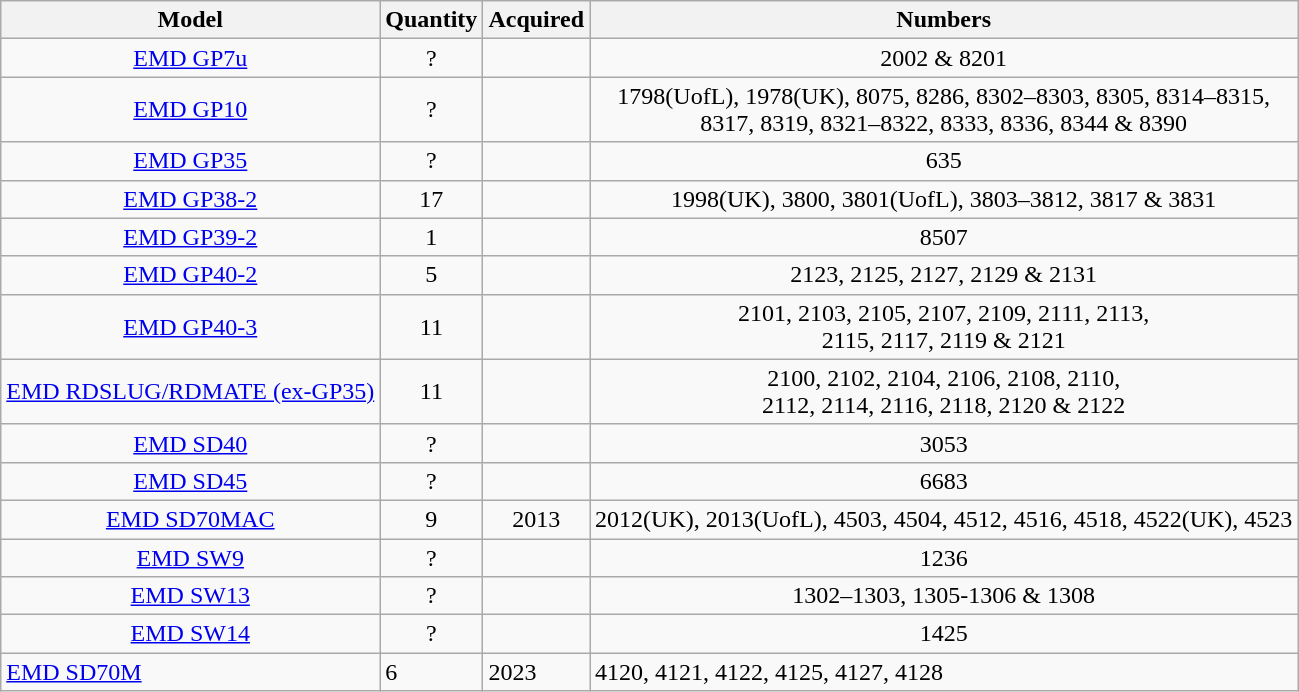<table class="wikitable">
<tr>
<th>Model</th>
<th>Quantity</th>
<th>Acquired</th>
<th>Numbers</th>
</tr>
<tr style=text-align:center>
<td><a href='#'>EMD GP7u</a></td>
<td>?</td>
<td></td>
<td>2002 & 8201</td>
</tr>
<tr style=text-align:center>
<td><a href='#'>EMD GP10</a></td>
<td>?</td>
<td></td>
<td>1798(UofL), 1978(UK), 8075, 8286, 8302–8303, 8305, 8314–8315,<br> 8317, 8319, 8321–8322, 8333, 8336, 8344 & 8390</td>
</tr>
<tr style=text-align:center>
<td><a href='#'>EMD GP35</a></td>
<td>?</td>
<td></td>
<td>635</td>
</tr>
<tr style=text-align:center>
<td><a href='#'>EMD GP38-2</a></td>
<td>17</td>
<td></td>
<td>1998(UK), 3800, 3801(UofL), 3803–3812, 3817 & 3831</td>
</tr>
<tr style=text-align:center>
<td><a href='#'>EMD GP39-2</a></td>
<td>1</td>
<td></td>
<td>8507</td>
</tr>
<tr style=text-align:center>
<td><a href='#'>EMD GP40-2</a></td>
<td>5</td>
<td></td>
<td>2123, 2125, 2127, 2129 & 2131</td>
</tr>
<tr style=text-align:center>
<td><a href='#'>EMD GP40-3</a></td>
<td>11</td>
<td></td>
<td>2101, 2103, 2105, 2107, 2109, 2111, 2113,<br> 2115, 2117, 2119 & 2121</td>
</tr>
<tr style=text-align:center>
<td><a href='#'>EMD RDSLUG/RDMATE (ex-GP35)</a></td>
<td>11</td>
<td></td>
<td>2100, 2102, 2104, 2106, 2108, 2110,<br> 2112, 2114, 2116, 2118, 2120 & 2122</td>
</tr>
<tr style=text-align:center>
<td><a href='#'>EMD SD40</a></td>
<td>?</td>
<td></td>
<td>3053</td>
</tr>
<tr style=text-align:center>
<td><a href='#'>EMD SD45</a></td>
<td>?</td>
<td></td>
<td>6683</td>
</tr>
<tr style=text-align:center>
<td><a href='#'>EMD SD70MAC</a></td>
<td>9</td>
<td>2013</td>
<td>2012(UK), 2013(UofL), 4503, 4504, 4512, 4516, 4518, 4522(UK), 4523</td>
</tr>
<tr style=text-align:center>
<td><a href='#'>EMD SW9</a></td>
<td>?</td>
<td></td>
<td>1236</td>
</tr>
<tr style=text-align:center>
<td><a href='#'>EMD SW13</a></td>
<td>?</td>
<td></td>
<td>1302–1303, 1305-1306 & 1308</td>
</tr>
<tr style=text-align:center>
<td><a href='#'>EMD SW14</a></td>
<td>?</td>
<td></td>
<td>1425</td>
</tr>
<tr>
<td><a href='#'>EMD SD70M</a></td>
<td>6</td>
<td>2023</td>
<td>4120, 4121, 4122, 4125, 4127, 4128</td>
</tr>
</table>
